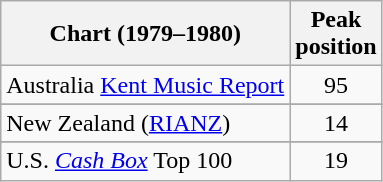<table class="wikitable sortable">
<tr>
<th>Chart (1979–1980)</th>
<th>Peak<br>position</th>
</tr>
<tr>
<td>Australia <a href='#'>Kent Music Report</a></td>
<td style="text-align:center;">95</td>
</tr>
<tr>
</tr>
<tr>
<td>New Zealand (<a href='#'>RIANZ</a>)</td>
<td style="text-align:center;">14</td>
</tr>
<tr>
</tr>
<tr>
<td>U.S. <em><a href='#'>Cash Box</a></em> Top 100</td>
<td style="text-align:center;">19</td>
</tr>
</table>
